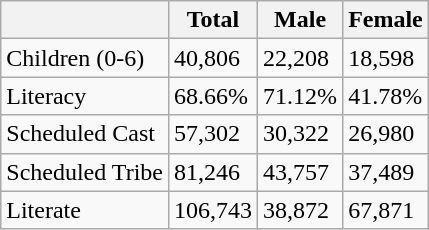<table class="wikitable">
<tr>
<th></th>
<th>Total</th>
<th>Male</th>
<th>Female</th>
</tr>
<tr>
<td>Children (0-6)</td>
<td>40,806</td>
<td>22,208</td>
<td>18,598</td>
</tr>
<tr>
<td>Literacy</td>
<td>68.66%</td>
<td>71.12%</td>
<td>41.78%</td>
</tr>
<tr>
<td>Scheduled Cast</td>
<td>57,302</td>
<td>30,322</td>
<td>26,980</td>
</tr>
<tr>
<td>Scheduled Tribe</td>
<td>81,246</td>
<td>43,757</td>
<td>37,489</td>
</tr>
<tr>
<td>Literate</td>
<td>106,743</td>
<td>38,872</td>
<td>67,871</td>
</tr>
</table>
